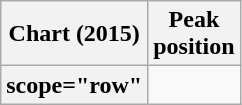<table class="wikitable sortable plainrowheaders">
<tr>
<th scope="col">Chart (2015)</th>
<th scope="col">Peak<br>position</th>
</tr>
<tr>
<th>scope="row"</th>
</tr>
</table>
